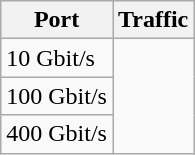<table class="wikitable">
<tr>
<th>Port</th>
<th>Traffic</th>
</tr>
<tr>
<td>10 Gbit/s</td>
</tr>
<tr>
<td>100 Gbit/s</td>
</tr>
<tr>
<td>400 Gbit/s</td>
</tr>
</table>
